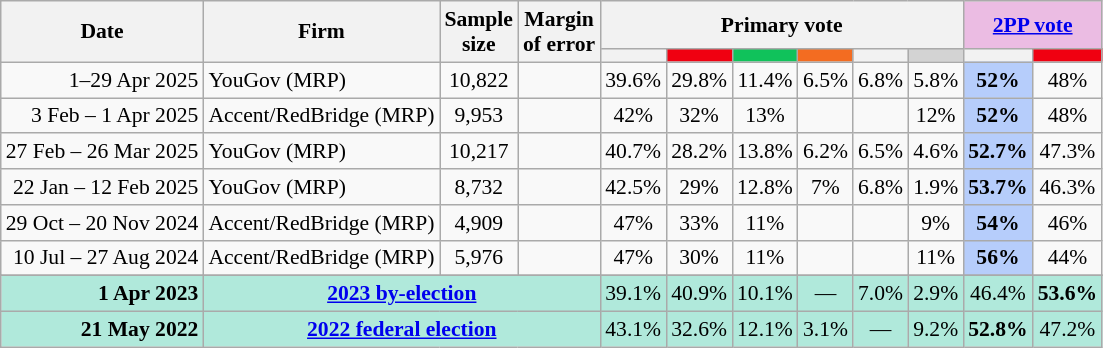<table class="nowrap wikitable tpl-blanktable" style=text-align:center;font-size:90%>
<tr>
<th rowspan=2>Date</th>
<th rowspan=2>Firm</th>
<th rowspan=2>Sample<br>size</th>
<th rowspan=2>Margin<br>of error</th>
<th colspan=6>Primary vote</th>
<th colspan=2 class=unsortable style=background:#ebbce3><a href='#'>2PP vote</a></th>
</tr>
<tr>
<th style=background:></th>
<th style="background:#F00011"></th>
<th style=background:#10C25B></th>
<th style=background:#f36c21></th>
<th style=background:></th>
<th style=background:lightgray></th>
<th style=background:></th>
<th style="background:#F00011"></th>
</tr>
<tr>
<td align=right>1–29 Apr 2025</td>
<td align=left>YouGov (MRP)</td>
<td>10,822</td>
<td></td>
<td>39.6%</td>
<td>29.8%</td>
<td>11.4%</td>
<td>6.5%</td>
<td>6.8%</td>
<td>5.8%</td>
<th style="background:#B6CDFB">52%</th>
<td>48%</td>
</tr>
<tr>
<td align=right>3 Feb – 1 Apr 2025</td>
<td align=left>Accent/RedBridge (MRP)</td>
<td>9,953</td>
<td></td>
<td>42%</td>
<td>32%</td>
<td>13%</td>
<td></td>
<td></td>
<td>12%</td>
<th style="background:#B6CDFB">52%</th>
<td>48%</td>
</tr>
<tr>
<td align=right>27 Feb – 26 Mar 2025</td>
<td align=left>YouGov (MRP)</td>
<td>10,217</td>
<td></td>
<td>40.7%</td>
<td>28.2%</td>
<td>13.8%</td>
<td>6.2%</td>
<td>6.5%</td>
<td>4.6%</td>
<th style="background:#B6CDFB">52.7%</th>
<td>47.3%</td>
</tr>
<tr>
<td align=right>22 Jan – 12 Feb 2025</td>
<td align=left>YouGov (MRP)</td>
<td>8,732</td>
<td></td>
<td>42.5%</td>
<td>29%</td>
<td>12.8%</td>
<td>7%</td>
<td>6.8%</td>
<td>1.9%</td>
<th style="background:#B6CDFB">53.7%</th>
<td>46.3%</td>
</tr>
<tr>
<td align=right>29 Oct – 20 Nov 2024</td>
<td align=left>Accent/RedBridge (MRP)</td>
<td>4,909</td>
<td></td>
<td>47%</td>
<td>33%</td>
<td>11%</td>
<td></td>
<td></td>
<td>9%</td>
<th style="background:#B6CDFB">54%</th>
<td>46%</td>
</tr>
<tr>
<td align=right>10 Jul – 27 Aug 2024</td>
<td align=left>Accent/RedBridge (MRP)</td>
<td>5,976</td>
<td></td>
<td>47%</td>
<td>30%</td>
<td>11%</td>
<td></td>
<td></td>
<td>11%</td>
<th style="background:#B6CDFB"><strong>56%</strong></th>
<td>44%</td>
</tr>
<tr>
</tr>
<tr style="background:#b0e9db">
<td style="text-align:right" data-sort-value="21-May-2022"><strong>1 Apr 2023</strong></td>
<td colspan="3" style="text-align:center"><strong><a href='#'>2023 by-election</a></strong></td>
<td>39.1%</td>
<td>40.9%</td>
<td>10.1%</td>
<td>—</td>
<td>7.0%</td>
<td>2.9%</td>
<td>46.4%</td>
<td><strong>53.6%</strong></td>
</tr>
<tr style="background:#b0e9db">
<td style="text-align:right" data-sort-value="21-May-2022"><strong>21 May 2022</strong></td>
<td colspan="3" style="text-align:center"><strong><a href='#'>2022 federal election</a></strong></td>
<td>43.1%</td>
<td>32.6%</td>
<td>12.1%</td>
<td>3.1%</td>
<td>—</td>
<td>9.2%</td>
<td><strong>52.8%</strong></td>
<td>47.2%</td>
</tr>
</table>
